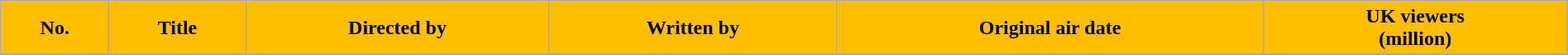<table class="wikitable plainrowheaders" style="width:100%;">
<tr>
<th style="background-color: #FFBF00;">No.</th>
<th style="background-color: #FFBF00;">Title</th>
<th style="background-color: #FFBF00;">Directed by</th>
<th style="background-color: #FFBF00;">Written by</th>
<th style="background-color: #FFBF00;">Original air date</th>
<th style="background-color: #FFBF00;">UK viewers<br>(million)</th>
</tr>
<tr>
</tr>
</table>
